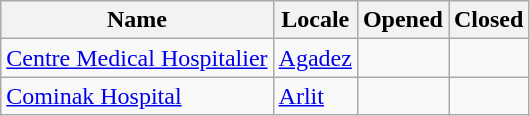<table class="wikitable">
<tr>
<th>Name</th>
<th>Locale</th>
<th>Opened</th>
<th>Closed</th>
</tr>
<tr>
<td><a href='#'>Centre Medical Hospitalier</a></td>
<td><a href='#'>Agadez</a></td>
<td></td>
<td></td>
</tr>
<tr>
<td><a href='#'>Cominak Hospital</a></td>
<td><a href='#'>Arlit</a></td>
<td></td>
<td></td>
</tr>
</table>
